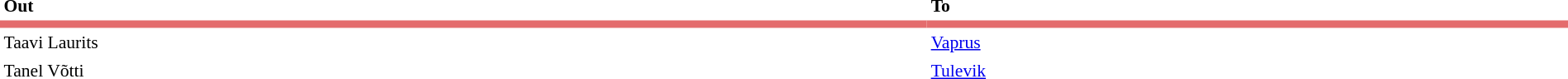<table cellspacing="0" cellpadding="3" style="width:100%;font-size:90%">
<tr>
<td style="width:60%"><strong>Out</strong></td>
<td style="width:40%"><strong>To</strong></td>
<td></td>
</tr>
<tr style="background-color:#E46C6D;">
<td></td>
<td></td>
<td></td>
<td></td>
<td></td>
</tr>
<tr>
<td> Taavi Laurits</td>
<td><a href='#'>Vaprus</a></td>
</tr>
<tr>
<td> Tanel Võtti</td>
<td><a href='#'>Tulevik</a></td>
</tr>
</table>
